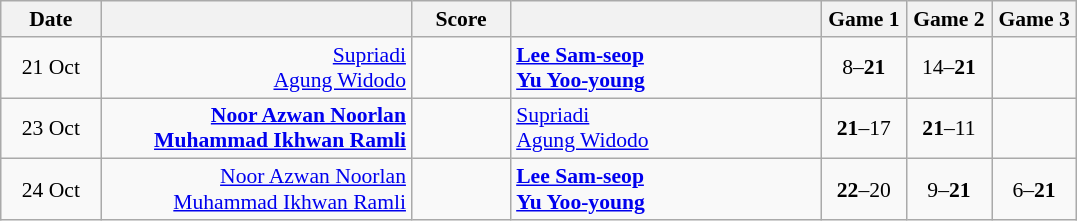<table class="wikitable" style="text-align:center; font-size:90% ">
<tr>
<th width="60">Date</th>
<th align="right" width="200"></th>
<th width="60">Score</th>
<th align="left" width="200"></th>
<th width="50">Game 1</th>
<th width="50">Game 2</th>
<th width="50">Game 3</th>
</tr>
<tr>
<td>21 Oct</td>
<td align="right"><a href='#'>Supriadi</a> <br><a href='#'>Agung Widodo</a> </td>
<td align="center"></td>
<td align="left"><strong> <a href='#'>Lee Sam-seop</a><br> <a href='#'>Yu Yoo-young</a></strong></td>
<td>8–<strong>21</strong></td>
<td>14–<strong>21</strong></td>
<td></td>
</tr>
<tr>
<td>23 Oct</td>
<td align="right"><strong><a href='#'>Noor Azwan Noorlan</a> <br><a href='#'>Muhammad Ikhwan Ramli</a> </strong></td>
<td align="center"></td>
<td align="left"> <a href='#'>Supriadi</a><br> <a href='#'>Agung Widodo</a></td>
<td><strong>21</strong>–17</td>
<td><strong>21</strong>–11</td>
<td></td>
</tr>
<tr>
<td>24 Oct</td>
<td align="right"><a href='#'>Noor Azwan Noorlan</a> <br><a href='#'>Muhammad Ikhwan Ramli</a> </td>
<td align="center"></td>
<td align="left"><strong> <a href='#'>Lee Sam-seop</a><br> <a href='#'>Yu Yoo-young</a></strong></td>
<td><strong>22</strong>–20</td>
<td>9–<strong>21</strong></td>
<td>6–<strong>21</strong></td>
</tr>
</table>
